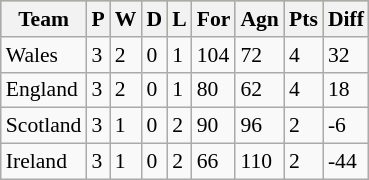<table class="wikitable" style="font-size:90%">
<tr bgcolor=#bdb76b>
<th>Team</th>
<th>P</th>
<th>W</th>
<th>D</th>
<th>L</th>
<th>For</th>
<th>Agn</th>
<th>Pts</th>
<th>Diff</th>
</tr>
<tr>
<td> Wales</td>
<td>3</td>
<td>2</td>
<td>0</td>
<td>1</td>
<td>104</td>
<td>72</td>
<td>4</td>
<td>32</td>
</tr>
<tr>
<td> England</td>
<td>3</td>
<td>2</td>
<td>0</td>
<td>1</td>
<td>80</td>
<td>62</td>
<td>4</td>
<td>18</td>
</tr>
<tr>
<td> Scotland</td>
<td>3</td>
<td>1</td>
<td>0</td>
<td>2</td>
<td>90</td>
<td>96</td>
<td>2</td>
<td>-6</td>
</tr>
<tr>
<td> Ireland</td>
<td>3</td>
<td>1</td>
<td>0</td>
<td>2</td>
<td>66</td>
<td>110</td>
<td>2</td>
<td>-44</td>
</tr>
</table>
